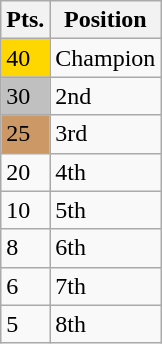<table class=wikitable>
<tr>
<th>Pts.</th>
<th>Position</th>
</tr>
<tr>
<td bgcolor=gold>40</td>
<td>Champion</td>
</tr>
<tr>
<td bgcolor=silver>30</td>
<td>2nd</td>
</tr>
<tr>
<td bgcolor=#CC9966>25</td>
<td>3rd</td>
</tr>
<tr>
<td>20</td>
<td>4th</td>
</tr>
<tr>
<td>10</td>
<td>5th</td>
</tr>
<tr>
<td>8</td>
<td>6th</td>
</tr>
<tr>
<td>6</td>
<td>7th</td>
</tr>
<tr>
<td>5</td>
<td>8th</td>
</tr>
</table>
